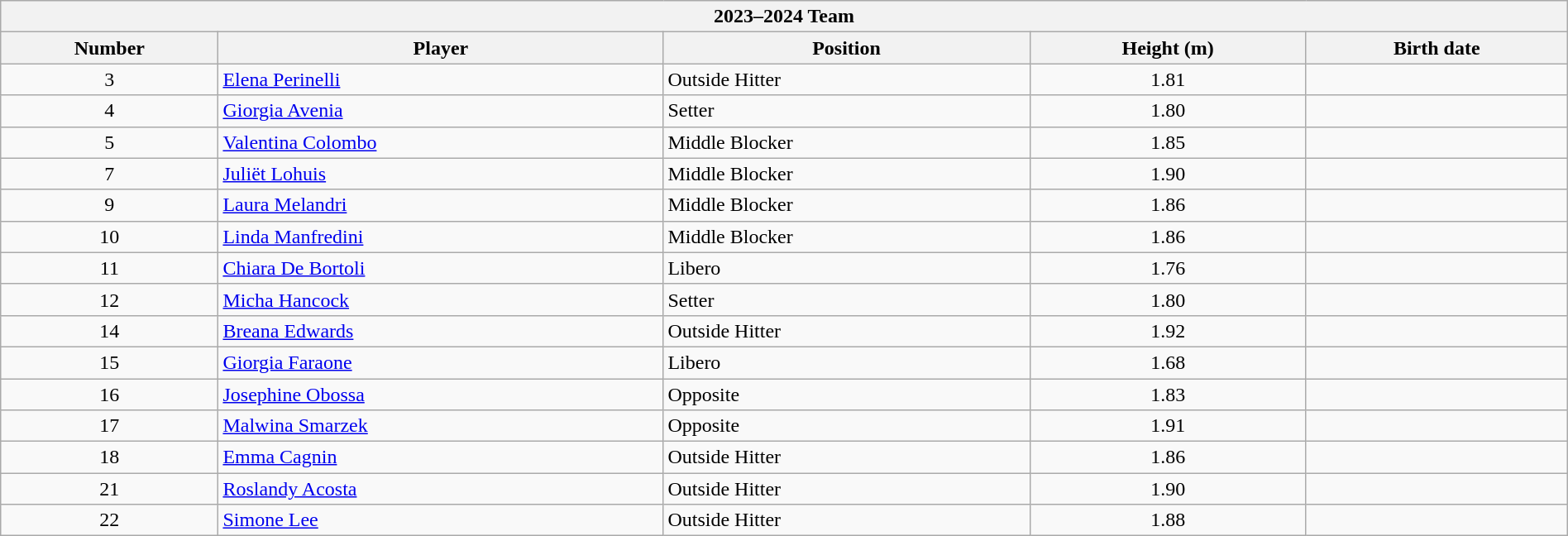<table class="wikitable" style="width:100%;">
<tr>
<th colspan=5><strong>2023–2024 Team</strong></th>
</tr>
<tr>
<th>Number</th>
<th>Player</th>
<th>Position</th>
<th>Height (m)</th>
<th>Birth date</th>
</tr>
<tr>
<td align=center>3</td>
<td> <a href='#'>Elena Perinelli</a></td>
<td>Outside Hitter</td>
<td align=center>1.81</td>
<td></td>
</tr>
<tr>
<td align=center>4</td>
<td> <a href='#'>Giorgia Avenia</a></td>
<td>Setter</td>
<td align=center>1.80</td>
<td></td>
</tr>
<tr>
<td align=center>5</td>
<td> <a href='#'>Valentina Colombo</a></td>
<td>Middle Blocker</td>
<td align=center>1.85</td>
<td></td>
</tr>
<tr>
<td align=center>7</td>
<td> <a href='#'>Juliët Lohuis</a></td>
<td>Middle Blocker</td>
<td align=center>1.90</td>
<td></td>
</tr>
<tr>
<td align=center>9</td>
<td> <a href='#'>Laura Melandri</a></td>
<td>Middle Blocker</td>
<td align=center>1.86</td>
<td></td>
</tr>
<tr>
<td align=center>10</td>
<td> <a href='#'>Linda Manfredini</a></td>
<td>Middle Blocker</td>
<td align=center>1.86</td>
<td></td>
</tr>
<tr>
<td align=center>11</td>
<td> <a href='#'>Chiara De Bortoli</a></td>
<td>Libero</td>
<td align=center>1.76</td>
<td></td>
</tr>
<tr>
<td align=center>12</td>
<td> <a href='#'>Micha Hancock</a></td>
<td>Setter</td>
<td align=center>1.80</td>
<td></td>
</tr>
<tr>
<td align=center>14</td>
<td> <a href='#'>Breana Edwards</a></td>
<td>Outside Hitter</td>
<td align=center>1.92</td>
<td></td>
</tr>
<tr>
<td align=center>15</td>
<td> <a href='#'>Giorgia Faraone</a></td>
<td>Libero</td>
<td align=center>1.68</td>
<td></td>
</tr>
<tr>
<td align=center>16</td>
<td> <a href='#'>Josephine Obossa</a></td>
<td>Opposite</td>
<td align=center>1.83</td>
<td></td>
</tr>
<tr>
<td align=center>17</td>
<td> <a href='#'>Malwina Smarzek</a></td>
<td>Opposite</td>
<td align=center>1.91</td>
<td></td>
</tr>
<tr>
<td align=center>18</td>
<td> <a href='#'>Emma Cagnin</a></td>
<td>Outside Hitter</td>
<td align=center>1.86</td>
<td></td>
</tr>
<tr>
<td align=center>21</td>
<td> <a href='#'>Roslandy Acosta</a></td>
<td>Outside Hitter</td>
<td align=center>1.90</td>
<td></td>
</tr>
<tr>
<td align=center>22</td>
<td> <a href='#'>Simone Lee</a></td>
<td>Outside Hitter</td>
<td align=center>1.88</td>
<td></td>
</tr>
</table>
